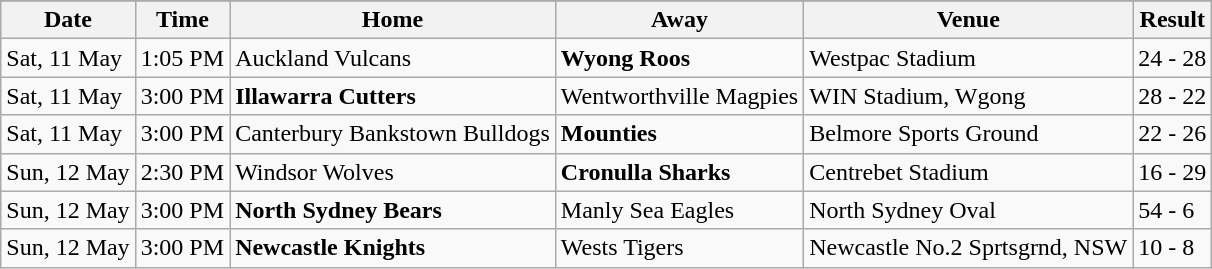<table align="center" class="wikitable">
<tr bgcolor="#FF0033">
</tr>
<tr>
<th>Date</th>
<th>Time</th>
<th>Home</th>
<th>Away</th>
<th>Venue</th>
<th>Result</th>
</tr>
<tr>
<td>Sat, 11 May</td>
<td>1:05 PM</td>
<td>Auckland Vulcans</td>
<td><strong>Wyong Roos</strong></td>
<td>Westpac Stadium</td>
<td>24 - 28</td>
</tr>
<tr>
<td>Sat, 11 May</td>
<td>3:00 PM</td>
<td><strong>Illawarra Cutters</strong></td>
<td>Wentworthville Magpies</td>
<td>WIN Stadium, Wgong</td>
<td>28 - 22</td>
</tr>
<tr>
<td>Sat, 11 May</td>
<td>3:00 PM</td>
<td>Canterbury Bankstown Bulldogs</td>
<td><strong>Mounties</strong></td>
<td>Belmore Sports Ground</td>
<td>22 - 26</td>
</tr>
<tr>
<td>Sun, 12 May</td>
<td>2:30 PM</td>
<td>Windsor Wolves</td>
<td><strong>Cronulla Sharks</strong></td>
<td>Centrebet Stadium</td>
<td>16 - 29</td>
</tr>
<tr>
<td>Sun, 12 May</td>
<td>3:00 PM</td>
<td><strong>North Sydney Bears</strong></td>
<td>Manly Sea Eagles</td>
<td>North Sydney Oval</td>
<td>54 - 6</td>
</tr>
<tr>
<td>Sun, 12 May</td>
<td>3:00 PM</td>
<td><strong>Newcastle Knights</strong></td>
<td>Wests Tigers</td>
<td>Newcastle No.2 Sprtsgrnd, NSW</td>
<td>10 - 8</td>
</tr>
</table>
